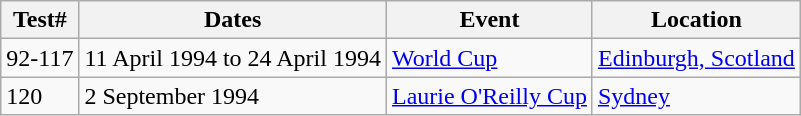<table class="wikitable">
<tr>
<th>Test#</th>
<th>Dates</th>
<th>Event</th>
<th>Location</th>
</tr>
<tr>
<td>92-117</td>
<td>11 April 1994 to 24 April 1994</td>
<td><a href='#'>World Cup</a></td>
<td><a href='#'>Edinburgh, Scotland</a></td>
</tr>
<tr>
<td>120</td>
<td>2 September 1994</td>
<td><a href='#'>Laurie O'Reilly Cup</a></td>
<td><a href='#'>Sydney</a></td>
</tr>
</table>
